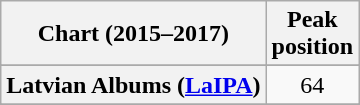<table class="wikitable sortable plainrowheaders" style="text-align:center;">
<tr>
<th scope="col">Chart (2015–2017)</th>
<th scope="col">Peak<br>position</th>
</tr>
<tr>
</tr>
<tr>
</tr>
<tr>
</tr>
<tr>
</tr>
<tr>
</tr>
<tr>
</tr>
<tr>
</tr>
<tr>
</tr>
<tr>
</tr>
<tr>
</tr>
<tr>
</tr>
<tr>
</tr>
<tr>
<th scope="row">Latvian Albums (<a href='#'>LaIPA</a>)</th>
<td>64</td>
</tr>
<tr>
</tr>
<tr>
</tr>
<tr>
</tr>
<tr>
</tr>
<tr>
</tr>
<tr>
</tr>
<tr>
</tr>
<tr>
</tr>
<tr>
</tr>
<tr>
</tr>
<tr>
</tr>
<tr>
</tr>
<tr>
</tr>
</table>
